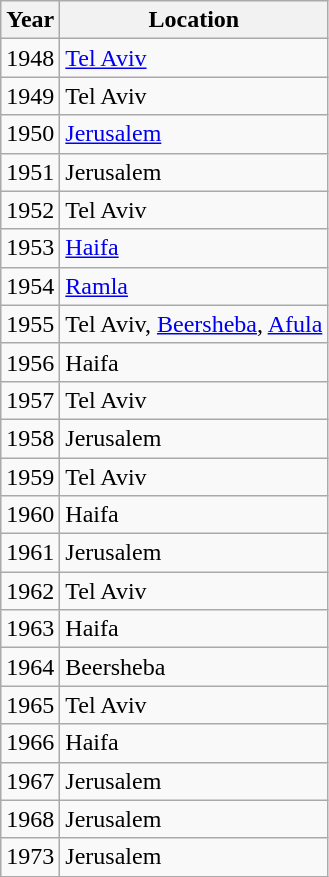<table class="wikitable">
<tr>
<th>Year</th>
<th>Location</th>
</tr>
<tr>
<td>1948</td>
<td><a href='#'>Tel Aviv</a></td>
</tr>
<tr>
<td>1949</td>
<td>Tel Aviv</td>
</tr>
<tr>
<td>1950</td>
<td><a href='#'>Jerusalem</a></td>
</tr>
<tr>
<td>1951</td>
<td>Jerusalem</td>
</tr>
<tr>
<td>1952</td>
<td>Tel Aviv</td>
</tr>
<tr>
<td>1953</td>
<td><a href='#'>Haifa</a></td>
</tr>
<tr>
<td>1954</td>
<td><a href='#'>Ramla</a></td>
</tr>
<tr>
<td>1955</td>
<td>Tel Aviv, <a href='#'>Beersheba</a>, <a href='#'>Afula</a></td>
</tr>
<tr>
<td>1956</td>
<td>Haifa</td>
</tr>
<tr>
<td>1957</td>
<td>Tel Aviv</td>
</tr>
<tr>
<td>1958</td>
<td>Jerusalem</td>
</tr>
<tr>
<td>1959</td>
<td>Tel Aviv</td>
</tr>
<tr>
<td>1960</td>
<td>Haifa</td>
</tr>
<tr>
<td>1961</td>
<td>Jerusalem</td>
</tr>
<tr>
<td>1962</td>
<td>Tel Aviv</td>
</tr>
<tr>
<td>1963</td>
<td>Haifa</td>
</tr>
<tr>
<td>1964</td>
<td>Beersheba</td>
</tr>
<tr>
<td>1965</td>
<td>Tel Aviv</td>
</tr>
<tr>
<td>1966</td>
<td>Haifa</td>
</tr>
<tr>
<td>1967</td>
<td>Jerusalem</td>
</tr>
<tr>
<td>1968</td>
<td>Jerusalem</td>
</tr>
<tr>
<td>1973</td>
<td>Jerusalem</td>
</tr>
</table>
